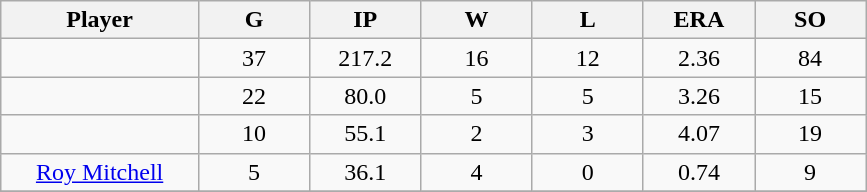<table class="wikitable sortable">
<tr>
<th bgcolor="#DDDDFF" width="16%">Player</th>
<th bgcolor="#DDDDFF" width="9%">G</th>
<th bgcolor="#DDDDFF" width="9%">IP</th>
<th bgcolor="#DDDDFF" width="9%">W</th>
<th bgcolor="#DDDDFF" width="9%">L</th>
<th bgcolor="#DDDDFF" width="9%">ERA</th>
<th bgcolor="#DDDDFF" width="9%">SO</th>
</tr>
<tr align="center">
<td></td>
<td>37</td>
<td>217.2</td>
<td>16</td>
<td>12</td>
<td>2.36</td>
<td>84</td>
</tr>
<tr align=center>
<td></td>
<td>22</td>
<td>80.0</td>
<td>5</td>
<td>5</td>
<td>3.26</td>
<td>15</td>
</tr>
<tr align="center">
<td></td>
<td>10</td>
<td>55.1</td>
<td>2</td>
<td>3</td>
<td>4.07</td>
<td>19</td>
</tr>
<tr align="center">
<td><a href='#'>Roy Mitchell</a></td>
<td>5</td>
<td>36.1</td>
<td>4</td>
<td>0</td>
<td>0.74</td>
<td>9</td>
</tr>
<tr align=center>
</tr>
</table>
